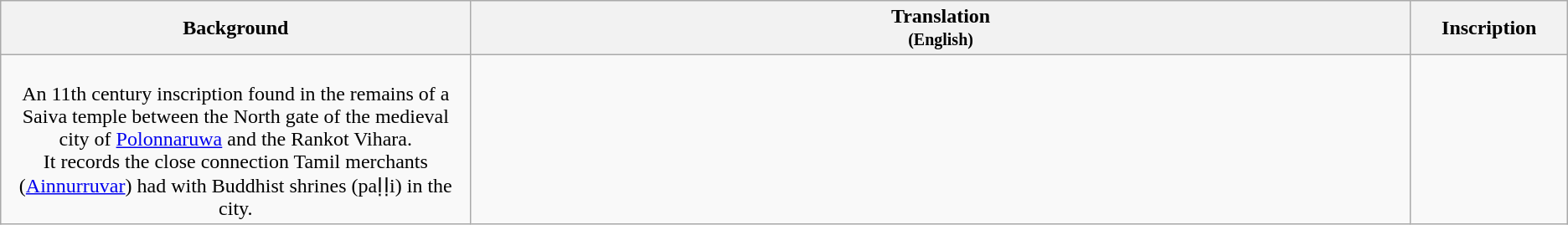<table class="wikitable centre">
<tr>
<th scope="col" align=left>Background<br></th>
<th>Translation<br><small>(English)</small></th>
<th>Inscription<br></th>
</tr>
<tr>
<td align=center width="30%"><br>An 11th century inscription found in the remains of a Saiva temple between the North gate of the medieval city of <a href='#'>Polonnaruwa</a> and the Rankot Vihara.<br>It records the close connection Tamil merchants (<a href='#'>Ainnurruvar</a>) had with Buddhist shrines (paḷḷi) in the city.</td>
<td align=left><br></td>
<td align=center width="10%"><br></td>
</tr>
</table>
